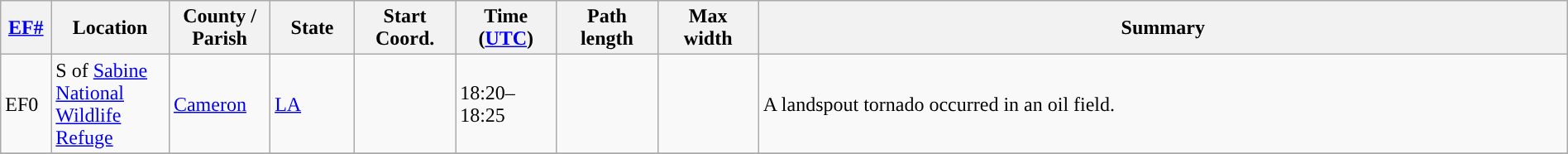<table class="wikitable sortable" style="width:100%;">
<tr>
<th scope="col"  style="width:3%; text-align:center;"><a href='#'>EF#</a></th>
<th scope="col"  style="width:7%; text-align:center;" class="unsortable">Location</th>
<th scope="col"  style="width:6%; text-align:center;" class="unsortable">County / Parish</th>
<th scope="col"  style="width:5%; text-align:center;">State</th>
<th scope="col"  style="width:6%; text-align:center;">Start Coord.</th>
<th scope="col"  style="width:6%; text-align:center;">Time (<a href='#'>UTC</a>)</th>
<th scope="col"  style="width:6%; text-align:center;">Path length</th>
<th scope="col"  style="width:6%; text-align:center;">Max width</th>
<th scope="col" class="unsortable" style="width:48%; text-align:center;">Summary</th>
</tr>
<tr>
<td>EF0</td>
<td>S of <a href='#'>Sabine National Wildlife Refuge</a></td>
<td><a href='#'>Cameron</a></td>
<td><a href='#'>LA</a></td>
<td></td>
<td>18:20–18:25</td>
<td></td>
<td></td>
<td>A landspout tornado occurred in an oil field.</td>
</tr>
<tr>
</tr>
</table>
